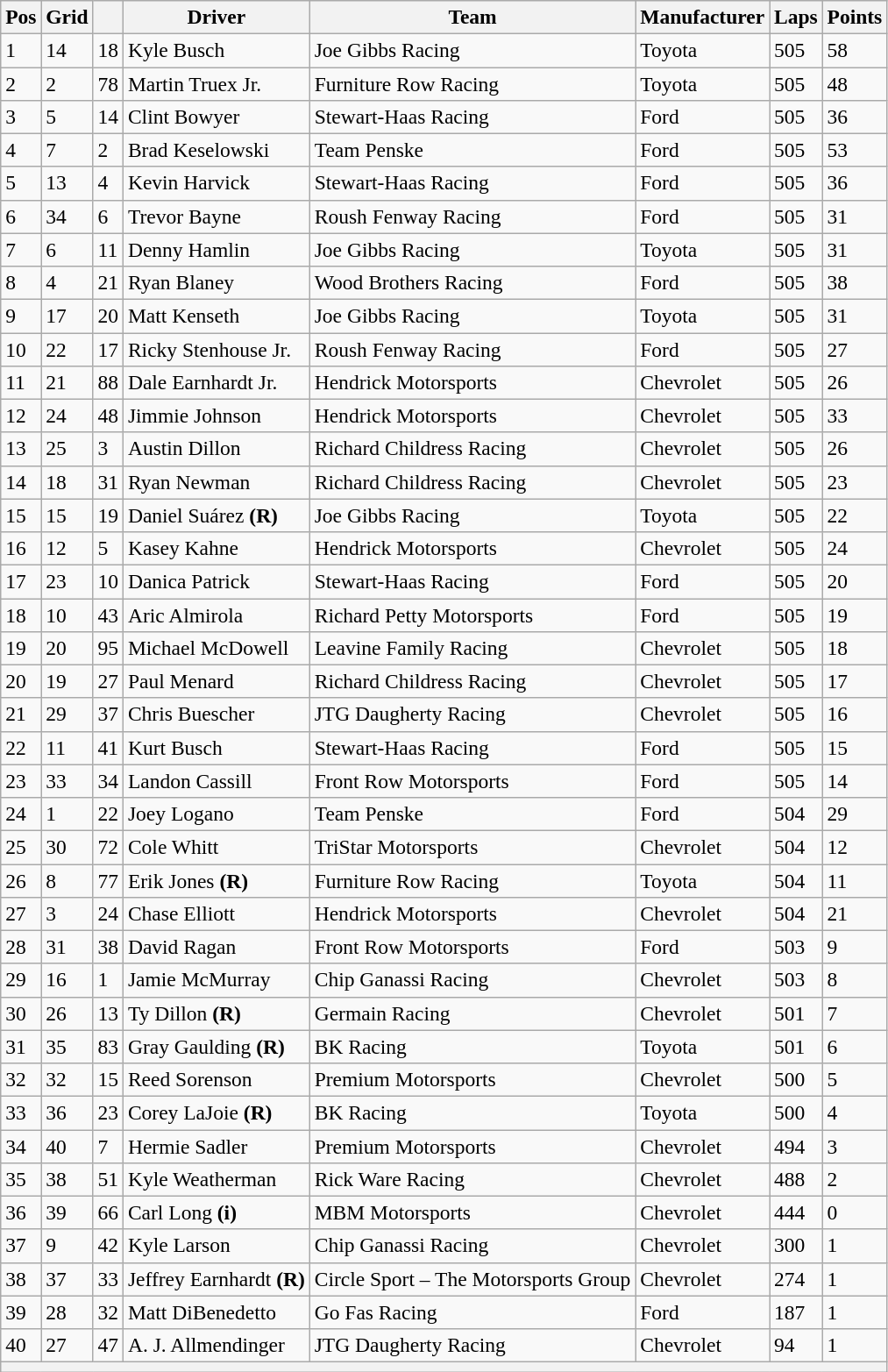<table class="wikitable" style="font-size:98%">
<tr>
<th>Pos</th>
<th>Grid</th>
<th></th>
<th>Driver</th>
<th>Team</th>
<th>Manufacturer</th>
<th>Laps</th>
<th>Points</th>
</tr>
<tr>
<td>1</td>
<td>14</td>
<td>18</td>
<td>Kyle Busch</td>
<td>Joe Gibbs Racing</td>
<td>Toyota</td>
<td>505</td>
<td>58</td>
</tr>
<tr>
<td>2</td>
<td>2</td>
<td>78</td>
<td>Martin Truex Jr.</td>
<td>Furniture Row Racing</td>
<td>Toyota</td>
<td>505</td>
<td>48</td>
</tr>
<tr>
<td>3</td>
<td>5</td>
<td>14</td>
<td>Clint Bowyer</td>
<td>Stewart-Haas Racing</td>
<td>Ford</td>
<td>505</td>
<td>36</td>
</tr>
<tr>
<td>4</td>
<td>7</td>
<td>2</td>
<td>Brad Keselowski</td>
<td>Team Penske</td>
<td>Ford</td>
<td>505</td>
<td>53</td>
</tr>
<tr>
<td>5</td>
<td>13</td>
<td>4</td>
<td>Kevin Harvick</td>
<td>Stewart-Haas Racing</td>
<td>Ford</td>
<td>505</td>
<td>36</td>
</tr>
<tr>
<td>6</td>
<td>34</td>
<td>6</td>
<td>Trevor Bayne</td>
<td>Roush Fenway Racing</td>
<td>Ford</td>
<td>505</td>
<td>31</td>
</tr>
<tr>
<td>7</td>
<td>6</td>
<td>11</td>
<td>Denny Hamlin</td>
<td>Joe Gibbs Racing</td>
<td>Toyota</td>
<td>505</td>
<td>31</td>
</tr>
<tr>
<td>8</td>
<td>4</td>
<td>21</td>
<td>Ryan Blaney</td>
<td>Wood Brothers Racing</td>
<td>Ford</td>
<td>505</td>
<td>38</td>
</tr>
<tr>
<td>9</td>
<td>17</td>
<td>20</td>
<td>Matt Kenseth</td>
<td>Joe Gibbs Racing</td>
<td>Toyota</td>
<td>505</td>
<td>31</td>
</tr>
<tr>
<td>10</td>
<td>22</td>
<td>17</td>
<td>Ricky Stenhouse Jr.</td>
<td>Roush Fenway Racing</td>
<td>Ford</td>
<td>505</td>
<td>27</td>
</tr>
<tr>
<td>11</td>
<td>21</td>
<td>88</td>
<td>Dale Earnhardt Jr.</td>
<td>Hendrick Motorsports</td>
<td>Chevrolet</td>
<td>505</td>
<td>26</td>
</tr>
<tr>
<td>12</td>
<td>24</td>
<td>48</td>
<td>Jimmie Johnson</td>
<td>Hendrick Motorsports</td>
<td>Chevrolet</td>
<td>505</td>
<td>33</td>
</tr>
<tr>
<td>13</td>
<td>25</td>
<td>3</td>
<td>Austin Dillon</td>
<td>Richard Childress Racing</td>
<td>Chevrolet</td>
<td>505</td>
<td>26</td>
</tr>
<tr>
<td>14</td>
<td>18</td>
<td>31</td>
<td>Ryan Newman</td>
<td>Richard Childress Racing</td>
<td>Chevrolet</td>
<td>505</td>
<td>23</td>
</tr>
<tr>
<td>15</td>
<td>15</td>
<td>19</td>
<td>Daniel Suárez <strong>(R)</strong></td>
<td>Joe Gibbs Racing</td>
<td>Toyota</td>
<td>505</td>
<td>22</td>
</tr>
<tr>
<td>16</td>
<td>12</td>
<td>5</td>
<td>Kasey Kahne</td>
<td>Hendrick Motorsports</td>
<td>Chevrolet</td>
<td>505</td>
<td>24</td>
</tr>
<tr>
<td>17</td>
<td>23</td>
<td>10</td>
<td>Danica Patrick</td>
<td>Stewart-Haas Racing</td>
<td>Ford</td>
<td>505</td>
<td>20</td>
</tr>
<tr>
<td>18</td>
<td>10</td>
<td>43</td>
<td>Aric Almirola</td>
<td>Richard Petty Motorsports</td>
<td>Ford</td>
<td>505</td>
<td>19</td>
</tr>
<tr>
<td>19</td>
<td>20</td>
<td>95</td>
<td>Michael McDowell</td>
<td>Leavine Family Racing</td>
<td>Chevrolet</td>
<td>505</td>
<td>18</td>
</tr>
<tr>
<td>20</td>
<td>19</td>
<td>27</td>
<td>Paul Menard</td>
<td>Richard Childress Racing</td>
<td>Chevrolet</td>
<td>505</td>
<td>17</td>
</tr>
<tr>
<td>21</td>
<td>29</td>
<td>37</td>
<td>Chris Buescher</td>
<td>JTG Daugherty Racing</td>
<td>Chevrolet</td>
<td>505</td>
<td>16</td>
</tr>
<tr>
<td>22</td>
<td>11</td>
<td>41</td>
<td>Kurt Busch</td>
<td>Stewart-Haas Racing</td>
<td>Ford</td>
<td>505</td>
<td>15</td>
</tr>
<tr>
<td>23</td>
<td>33</td>
<td>34</td>
<td>Landon Cassill</td>
<td>Front Row Motorsports</td>
<td>Ford</td>
<td>505</td>
<td>14</td>
</tr>
<tr>
<td>24</td>
<td>1</td>
<td>22</td>
<td>Joey Logano</td>
<td>Team Penske</td>
<td>Ford</td>
<td>504</td>
<td>29</td>
</tr>
<tr>
<td>25</td>
<td>30</td>
<td>72</td>
<td>Cole Whitt</td>
<td>TriStar Motorsports</td>
<td>Chevrolet</td>
<td>504</td>
<td>12</td>
</tr>
<tr>
<td>26</td>
<td>8</td>
<td>77</td>
<td>Erik Jones <strong>(R)</strong></td>
<td>Furniture Row Racing</td>
<td>Toyota</td>
<td>504</td>
<td>11</td>
</tr>
<tr>
<td>27</td>
<td>3</td>
<td>24</td>
<td>Chase Elliott</td>
<td>Hendrick Motorsports</td>
<td>Chevrolet</td>
<td>504</td>
<td>21</td>
</tr>
<tr>
<td>28</td>
<td>31</td>
<td>38</td>
<td>David Ragan</td>
<td>Front Row Motorsports</td>
<td>Ford</td>
<td>503</td>
<td>9</td>
</tr>
<tr>
<td>29</td>
<td>16</td>
<td>1</td>
<td>Jamie McMurray</td>
<td>Chip Ganassi Racing</td>
<td>Chevrolet</td>
<td>503</td>
<td>8</td>
</tr>
<tr>
<td>30</td>
<td>26</td>
<td>13</td>
<td>Ty Dillon <strong>(R)</strong></td>
<td>Germain Racing</td>
<td>Chevrolet</td>
<td>501</td>
<td>7</td>
</tr>
<tr>
<td>31</td>
<td>35</td>
<td>83</td>
<td>Gray Gaulding <strong>(R)</strong></td>
<td>BK Racing</td>
<td>Toyota</td>
<td>501</td>
<td>6</td>
</tr>
<tr>
<td>32</td>
<td>32</td>
<td>15</td>
<td>Reed Sorenson</td>
<td>Premium Motorsports</td>
<td>Chevrolet</td>
<td>500</td>
<td>5</td>
</tr>
<tr>
<td>33</td>
<td>36</td>
<td>23</td>
<td>Corey LaJoie <strong>(R)</strong></td>
<td>BK Racing</td>
<td>Toyota</td>
<td>500</td>
<td>4</td>
</tr>
<tr>
<td>34</td>
<td>40</td>
<td>7</td>
<td>Hermie Sadler</td>
<td>Premium Motorsports</td>
<td>Chevrolet</td>
<td>494</td>
<td>3</td>
</tr>
<tr>
<td>35</td>
<td>38</td>
<td>51</td>
<td>Kyle Weatherman</td>
<td>Rick Ware Racing</td>
<td>Chevrolet</td>
<td>488</td>
<td>2</td>
</tr>
<tr>
<td>36</td>
<td>39</td>
<td>66</td>
<td>Carl Long <strong>(i)</strong></td>
<td>MBM Motorsports</td>
<td>Chevrolet</td>
<td>444</td>
<td>0</td>
</tr>
<tr>
<td>37</td>
<td>9</td>
<td>42</td>
<td>Kyle Larson</td>
<td>Chip Ganassi Racing</td>
<td>Chevrolet</td>
<td>300</td>
<td>1</td>
</tr>
<tr>
<td>38</td>
<td>37</td>
<td>33</td>
<td>Jeffrey Earnhardt <strong>(R)</strong></td>
<td>Circle Sport – The Motorsports Group</td>
<td>Chevrolet</td>
<td>274</td>
<td>1</td>
</tr>
<tr>
<td>39</td>
<td>28</td>
<td>32</td>
<td>Matt DiBenedetto</td>
<td>Go Fas Racing</td>
<td>Ford</td>
<td>187</td>
<td>1</td>
</tr>
<tr>
<td>40</td>
<td>27</td>
<td>47</td>
<td>A. J. Allmendinger</td>
<td>JTG Daugherty Racing</td>
<td>Chevrolet</td>
<td>94</td>
<td>1</td>
</tr>
<tr>
<th colspan="8"></th>
</tr>
</table>
